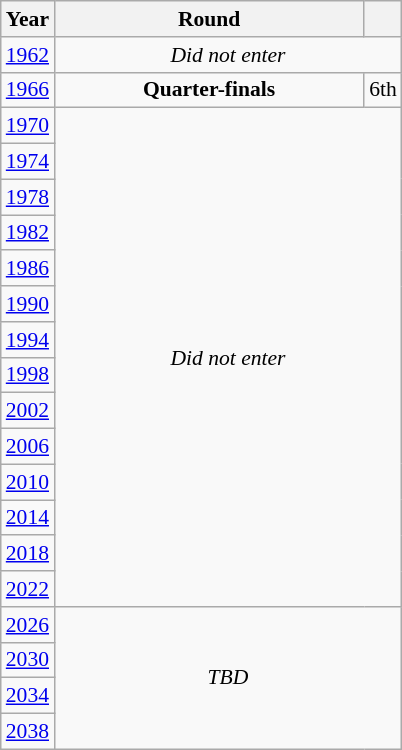<table class="wikitable" style="text-align: center; font-size:90%">
<tr>
<th>Year</th>
<th style="width:200px">Round</th>
<th></th>
</tr>
<tr>
<td><a href='#'>1962</a></td>
<td colspan="2"><em>Did not enter</em></td>
</tr>
<tr>
<td><a href='#'>1966</a></td>
<td><strong>Quarter-finals</strong></td>
<td>6th</td>
</tr>
<tr>
<td><a href='#'>1970</a></td>
<td colspan="2" rowspan="14"><em>Did not enter</em></td>
</tr>
<tr>
<td><a href='#'>1974</a></td>
</tr>
<tr>
<td><a href='#'>1978</a></td>
</tr>
<tr>
<td><a href='#'>1982</a></td>
</tr>
<tr>
<td><a href='#'>1986</a></td>
</tr>
<tr>
<td><a href='#'>1990</a></td>
</tr>
<tr>
<td><a href='#'>1994</a></td>
</tr>
<tr>
<td><a href='#'>1998</a></td>
</tr>
<tr>
<td><a href='#'>2002</a></td>
</tr>
<tr>
<td><a href='#'>2006</a></td>
</tr>
<tr>
<td><a href='#'>2010</a></td>
</tr>
<tr>
<td><a href='#'>2014</a></td>
</tr>
<tr>
<td><a href='#'>2018</a></td>
</tr>
<tr>
<td><a href='#'>2022</a></td>
</tr>
<tr>
<td><a href='#'>2026</a></td>
<td colspan="2" rowspan="4"><em>TBD</em></td>
</tr>
<tr>
<td><a href='#'>2030</a></td>
</tr>
<tr>
<td><a href='#'>2034</a></td>
</tr>
<tr>
<td><a href='#'>2038</a></td>
</tr>
</table>
